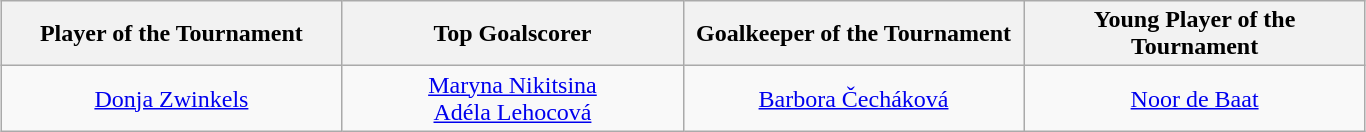<table class=wikitable style="margin:auto; text-align:center">
<tr>
<th style="width: 220px;">Player of the Tournament</th>
<th style="width: 220px;">Top Goalscorer</th>
<th style="width: 220px;">Goalkeeper of the Tournament</th>
<th style="width: 220px;">Young Player of the Tournament</th>
</tr>
<tr>
<td> <a href='#'>Donja Zwinkels</a></td>
<td> <a href='#'>Maryna Nikitsina</a><br> <a href='#'>Adéla Lehocová</a></td>
<td> <a href='#'>Barbora Čecháková</a></td>
<td> <a href='#'>Noor de Baat</a></td>
</tr>
</table>
